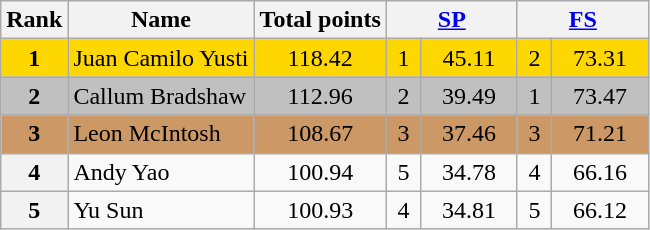<table class="wikitable sortable">
<tr>
<th>Rank</th>
<th>Name</th>
<th>Total points</th>
<th colspan="2" width="80px"><a href='#'>SP</a></th>
<th colspan="2" width="80px"><a href='#'>FS</a></th>
</tr>
<tr bgcolor="gold">
<td align="center"><strong>1</strong></td>
<td>Juan Camilo Yusti</td>
<td align="center">118.42</td>
<td align="center">1</td>
<td align="center">45.11</td>
<td align="center">2</td>
<td align="center">73.31</td>
</tr>
<tr bgcolor="silver">
<td align="center"><strong>2</strong></td>
<td>Callum Bradshaw</td>
<td align="center">112.96</td>
<td align="center">2</td>
<td align="center">39.49</td>
<td align="center">1</td>
<td align="center">73.47</td>
</tr>
<tr bgcolor="cc9966">
<td align="center"><strong>3</strong></td>
<td>Leon McIntosh</td>
<td align="center">108.67</td>
<td align="center">3</td>
<td align="center">37.46</td>
<td align="center">3</td>
<td align="center">71.21</td>
</tr>
<tr>
<th>4</th>
<td>Andy Yao</td>
<td align="center">100.94</td>
<td align="center">5</td>
<td align="center">34.78</td>
<td align="center">4</td>
<td align="center">66.16</td>
</tr>
<tr>
<th>5</th>
<td>Yu Sun</td>
<td align="center">100.93</td>
<td align="center">4</td>
<td align="center">34.81</td>
<td align="center">5</td>
<td align="center">66.12</td>
</tr>
</table>
